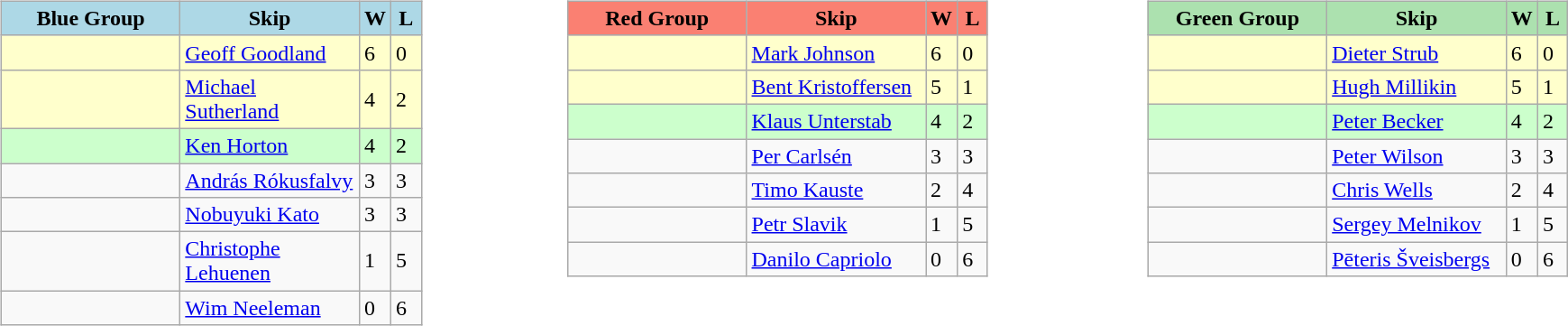<table>
<tr>
<td width=10% valign="top"><br><table class="wikitable">
<tr>
<th style="background: #ADD8E6;" width=125>Blue Group</th>
<th style="background: #ADD8E6;" width=125>Skip</th>
<th style="background: #ADD8E6;" width=15>W</th>
<th style="background: #ADD8E6;" width=15>L</th>
</tr>
<tr bgcolor=#ffffcc>
<td></td>
<td><a href='#'>Geoff Goodland</a></td>
<td>6</td>
<td>0</td>
</tr>
<tr bgcolor=#ffffcc>
<td></td>
<td><a href='#'>Michael Sutherland</a></td>
<td>4</td>
<td>2</td>
</tr>
<tr bgcolor=#ccffcc>
<td></td>
<td><a href='#'>Ken Horton</a></td>
<td>4</td>
<td>2</td>
</tr>
<tr>
<td></td>
<td><a href='#'>András Rókusfalvy</a></td>
<td>3</td>
<td>3</td>
</tr>
<tr>
<td></td>
<td><a href='#'>Nobuyuki Kato</a></td>
<td>3</td>
<td>3</td>
</tr>
<tr>
<td></td>
<td><a href='#'>Christophe Lehuenen</a></td>
<td>1</td>
<td>5</td>
</tr>
<tr>
<td></td>
<td><a href='#'>Wim Neeleman</a></td>
<td>0</td>
<td>6</td>
</tr>
</table>
</td>
<td width=10% valign="top"><br><table class="wikitable">
<tr>
<th style="background: #FA8072;" width=125>Red Group</th>
<th style="background: #FA8072;" width=125>Skip</th>
<th style="background: #FA8072;" width=15>W</th>
<th style="background: #FA8072;" width=15>L</th>
</tr>
<tr bgcolor=#ffffcc>
<td></td>
<td><a href='#'>Mark Johnson</a></td>
<td>6</td>
<td>0</td>
</tr>
<tr bgcolor=#ffffcc>
<td></td>
<td><a href='#'>Bent Kristoffersen</a></td>
<td>5</td>
<td>1</td>
</tr>
<tr bgcolor=#ccffcc>
<td></td>
<td><a href='#'>Klaus Unterstab</a></td>
<td>4</td>
<td>2</td>
</tr>
<tr>
<td></td>
<td><a href='#'>Per Carlsén</a></td>
<td>3</td>
<td>3</td>
</tr>
<tr>
<td></td>
<td><a href='#'>Timo Kauste</a></td>
<td>2</td>
<td>4</td>
</tr>
<tr>
<td></td>
<td><a href='#'>Petr Slavik</a></td>
<td>1</td>
<td>5</td>
</tr>
<tr>
<td></td>
<td><a href='#'>Danilo Capriolo</a></td>
<td>0</td>
<td>6</td>
</tr>
</table>
</td>
<td width=10% valign="top"><br><table class="wikitable">
<tr>
<th style="background: #ACE1AF;" width=125>Green Group</th>
<th style="background: #ACE1AF;" width=125>Skip</th>
<th style="background: #ACE1AF;" width=15>W</th>
<th style="background: #ACE1AF;" width=15>L</th>
</tr>
<tr bgcolor=#ffffcc>
<td></td>
<td><a href='#'>Dieter Strub</a></td>
<td>6</td>
<td>0</td>
</tr>
<tr bgcolor=#ffffcc>
<td></td>
<td><a href='#'>Hugh Millikin</a></td>
<td>5</td>
<td>1</td>
</tr>
<tr bgcolor=#ccffcc>
<td></td>
<td><a href='#'>Peter Becker</a></td>
<td>4</td>
<td>2</td>
</tr>
<tr>
<td></td>
<td><a href='#'>Peter Wilson</a></td>
<td>3</td>
<td>3</td>
</tr>
<tr>
<td></td>
<td><a href='#'>Chris Wells</a></td>
<td>2</td>
<td>4</td>
</tr>
<tr>
<td></td>
<td><a href='#'>Sergey Melnikov</a></td>
<td>1</td>
<td>5</td>
</tr>
<tr>
<td></td>
<td><a href='#'>Pēteris Šveisbergs</a></td>
<td>0</td>
<td>6</td>
</tr>
</table>
</td>
</tr>
</table>
